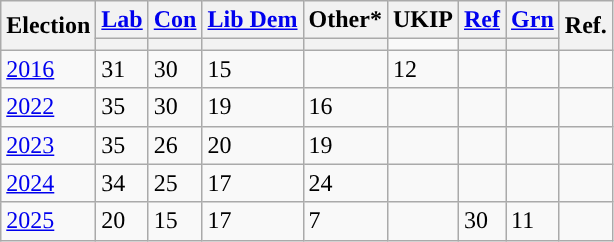<table class="wikitable">
<tr>
<th rowspan="2">Election</th>
<th><a href='#'>Lab</a></th>
<th><a href='#'>Con</a></th>
<th><a href='#'>Lib Dem</a></th>
<th>Other*</th>
<th>UKIP</th>
<th><a href='#'>Ref</a></th>
<th><a href='#'>Grn</a></th>
<th rowspan="2">Ref.</th>
</tr>
<tr>
<th data-sort-type="number" style="background:"></th>
<th data-sort-type="number" style="background:"></th>
<th data-sort-type="number" style="background:"></th>
<th></th>
<td style="color:inherit;background-color: "></td>
<th data-sort-type="number" style="background:"></th>
<th data-sort-type="number" style="background:"></th>
</tr>
<tr>
<td><a href='#'>2016</a></td>
<td>31</td>
<td>30</td>
<td>15</td>
<td></td>
<td>12</td>
<td></td>
<td></td>
<td></td>
</tr>
<tr>
<td><a href='#'>2022</a></td>
<td>35</td>
<td>30</td>
<td>19</td>
<td>16</td>
<td></td>
<td></td>
<td></td>
<td></td>
</tr>
<tr>
<td><a href='#'>2023</a></td>
<td>35</td>
<td>26</td>
<td>20</td>
<td>19</td>
<td></td>
<td></td>
<td></td>
<td></td>
</tr>
<tr>
<td><a href='#'>2024</a></td>
<td>34</td>
<td>25</td>
<td>17</td>
<td>24</td>
<td></td>
<td></td>
<td></td>
<td></td>
</tr>
<tr>
<td><a href='#'>2025</a></td>
<td>20</td>
<td>15</td>
<td>17</td>
<td>7</td>
<td></td>
<td>30</td>
<td>11</td>
<td></td>
</tr>
</table>
